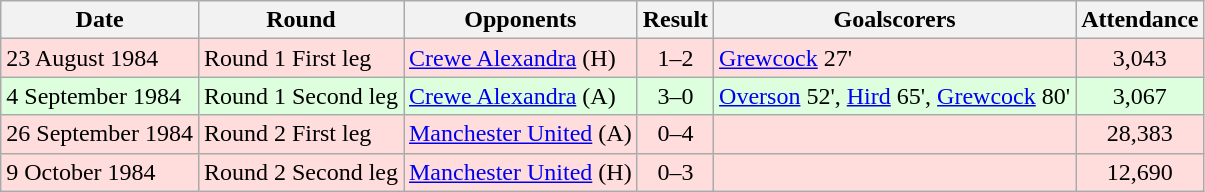<table class="wikitable">
<tr>
<th>Date</th>
<th>Round</th>
<th>Opponents</th>
<th>Result</th>
<th>Goalscorers</th>
<th>Attendance</th>
</tr>
<tr bgcolor="#ffdddd">
<td>23 August 1984</td>
<td>Round 1 First leg</td>
<td><a href='#'>Crewe Alexandra</a> (H)</td>
<td align="center">1–2</td>
<td><a href='#'>Grewcock</a> 27'</td>
<td align="center">3,043</td>
</tr>
<tr bgcolor="#ddffdd">
<td>4 September 1984</td>
<td>Round 1 Second leg</td>
<td><a href='#'>Crewe Alexandra</a> (A)</td>
<td align="center">3–0</td>
<td><a href='#'>Overson</a> 52', <a href='#'>Hird</a> 65', <a href='#'>Grewcock</a> 80'</td>
<td align="center">3,067</td>
</tr>
<tr bgcolor="#ffdddd">
<td>26 September 1984</td>
<td>Round 2 First leg</td>
<td><a href='#'>Manchester United</a> (A)</td>
<td align="center">0–4</td>
<td></td>
<td align="center">28,383</td>
</tr>
<tr bgcolor="#ffdddd">
<td>9 October 1984</td>
<td>Round 2 Second leg</td>
<td><a href='#'>Manchester United</a> (H)</td>
<td align="center">0–3</td>
<td></td>
<td align="center">12,690</td>
</tr>
</table>
